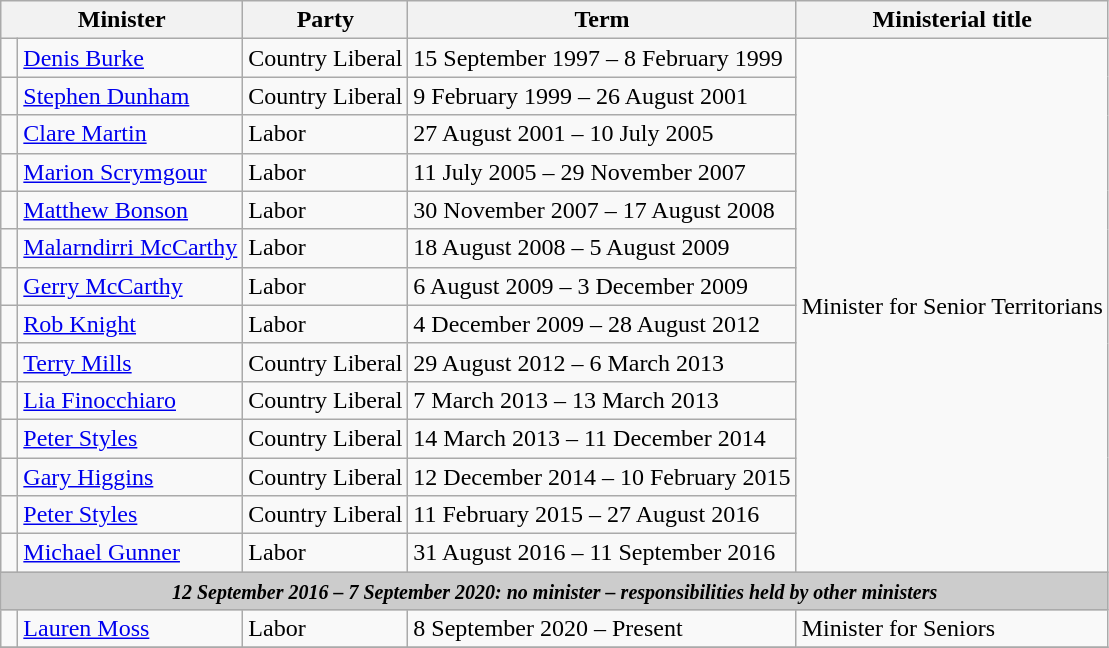<table class="sortable wikitable">
<tr>
<th colspan=2>Minister</th>
<th>Party</th>
<th>Term </th>
<th>Ministerial title</th>
</tr>
<tr>
<td> </td>
<td><a href='#'>Denis Burke</a></td>
<td>Country Liberal</td>
<td>15 September 1997 – 8 February 1999</td>
<td rowspan="14">Minister for Senior Territorians</td>
</tr>
<tr>
<td> </td>
<td><a href='#'>Stephen Dunham</a></td>
<td>Country Liberal</td>
<td>9 February 1999 – 26 August 2001</td>
</tr>
<tr>
<td> </td>
<td><a href='#'>Clare Martin</a></td>
<td>Labor</td>
<td>27 August 2001 – 10 July 2005</td>
</tr>
<tr>
<td> </td>
<td><a href='#'>Marion Scrymgour</a></td>
<td>Labor</td>
<td>11 July 2005 – 29 November 2007</td>
</tr>
<tr>
<td> </td>
<td><a href='#'>Matthew Bonson</a></td>
<td>Labor</td>
<td>30 November 2007 – 17 August 2008</td>
</tr>
<tr>
<td> </td>
<td><a href='#'>Malarndirri McCarthy</a></td>
<td>Labor</td>
<td>18 August 2008 – 5 August 2009</td>
</tr>
<tr>
<td> </td>
<td><a href='#'>Gerry McCarthy</a></td>
<td>Labor</td>
<td>6 August 2009 – 3 December 2009</td>
</tr>
<tr>
<td> </td>
<td><a href='#'>Rob Knight</a></td>
<td>Labor</td>
<td>4 December 2009 – 28 August 2012</td>
</tr>
<tr>
<td> </td>
<td><a href='#'>Terry Mills</a></td>
<td>Country Liberal</td>
<td>29 August 2012 – 6 March 2013</td>
</tr>
<tr>
<td> </td>
<td><a href='#'>Lia Finocchiaro</a></td>
<td>Country Liberal</td>
<td>7 March 2013 – 13 March 2013</td>
</tr>
<tr>
<td> </td>
<td><a href='#'>Peter Styles</a></td>
<td>Country Liberal</td>
<td>14 March 2013 – 11 December 2014</td>
</tr>
<tr>
<td> </td>
<td><a href='#'>Gary Higgins</a></td>
<td>Country Liberal</td>
<td>12 December 2014 – 10 February 2015</td>
</tr>
<tr>
<td> </td>
<td><a href='#'>Peter Styles</a></td>
<td>Country Liberal</td>
<td>11 February 2015 – 27 August 2016</td>
</tr>
<tr>
<td> </td>
<td><a href='#'>Michael Gunner</a></td>
<td>Labor</td>
<td>31 August 2016 – 11 September 2016</td>
</tr>
<tr>
<th colspan=5 style="background: #cccccc;"><small><strong><em>12 September 2016 – 7 September 2020: no minister – responsibilities held by other ministers</em></strong></small></th>
</tr>
<tr>
<td> </td>
<td><a href='#'>Lauren Moss</a></td>
<td>Labor</td>
<td>8 September 2020 – Present</td>
<td>Minister for Seniors</td>
</tr>
<tr>
</tr>
</table>
